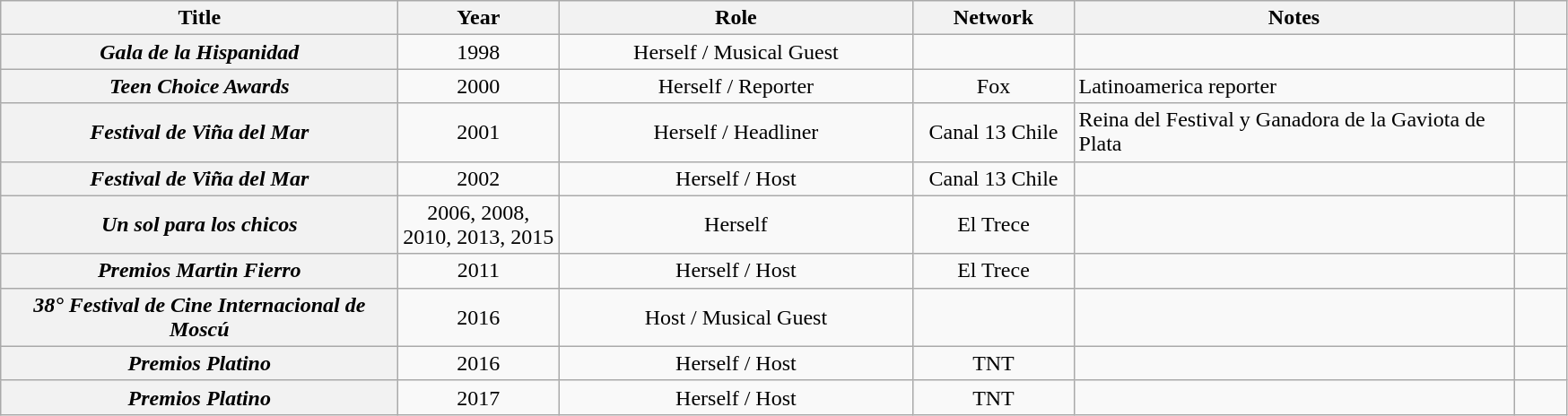<table class="wikitable sortable plainrowheaders" style="text-align:center;">
<tr>
<th scope="col" style="width: 18em;">Title</th>
<th scope="col" style="width: 7em;">Year</th>
<th scope="col" style="width: 16em;">Role</th>
<th scope="col" style="width: 7em;">Network</th>
<th scope="col" style="width: 20em;" class="unsortable">Notes</th>
<th scope="col" style="width: 2em;" class="unsortable"></th>
</tr>
<tr>
<th scope="row"><em>Gala de la Hispanidad</em></th>
<td>1998</td>
<td>Herself / Musical Guest</td>
<td></td>
<td style="text-align:left;"></td>
<td></td>
</tr>
<tr>
<th scope="row"><em>Teen Choice Awards</em></th>
<td>2000</td>
<td>Herself / Reporter</td>
<td>Fox</td>
<td style="text-align:left;">Latinoamerica reporter</td>
<td></td>
</tr>
<tr>
<th scope="row"><em>Festival de Viña del Mar</em></th>
<td>2001</td>
<td>Herself  / Headliner</td>
<td>Canal 13 Chile</td>
<td style="text-align:left;">Reina del Festival y Ganadora de la Gaviota de Plata</td>
<td></td>
</tr>
<tr>
<th scope="row"><em>Festival de Viña del Mar</em></th>
<td>2002</td>
<td>Herself / Host</td>
<td>Canal 13 Chile</td>
<td style="text-align:left;"></td>
<td></td>
</tr>
<tr>
<th scope="row"><em>Un sol para los chicos</em></th>
<td>2006, 2008, 2010, 2013, 2015</td>
<td>Herself</td>
<td>El Trece</td>
<td style="text-align:left;"></td>
<td></td>
</tr>
<tr>
<th scope="row"><em>Premios Martin Fierro</em></th>
<td>2011</td>
<td>Herself / Host</td>
<td>El Trece</td>
<td style="text-align:left;"></td>
<td></td>
</tr>
<tr>
<th scope="row"><em>38° Festival de Cine Internacional de Moscú</em></th>
<td>2016</td>
<td>Host / Musical Guest</td>
<td></td>
<td style="text-align:left;"></td>
<td></td>
</tr>
<tr>
<th scope="row"><em>Premios Platino</em></th>
<td>2016</td>
<td>Herself / Host</td>
<td>TNT</td>
<td style="text-align:left;"></td>
<td></td>
</tr>
<tr>
<th scope="row"><em>Premios Platino</em></th>
<td>2017</td>
<td>Herself / Host</td>
<td>TNT</td>
<td style="text-align:left;"></td>
<td></td>
</tr>
</table>
